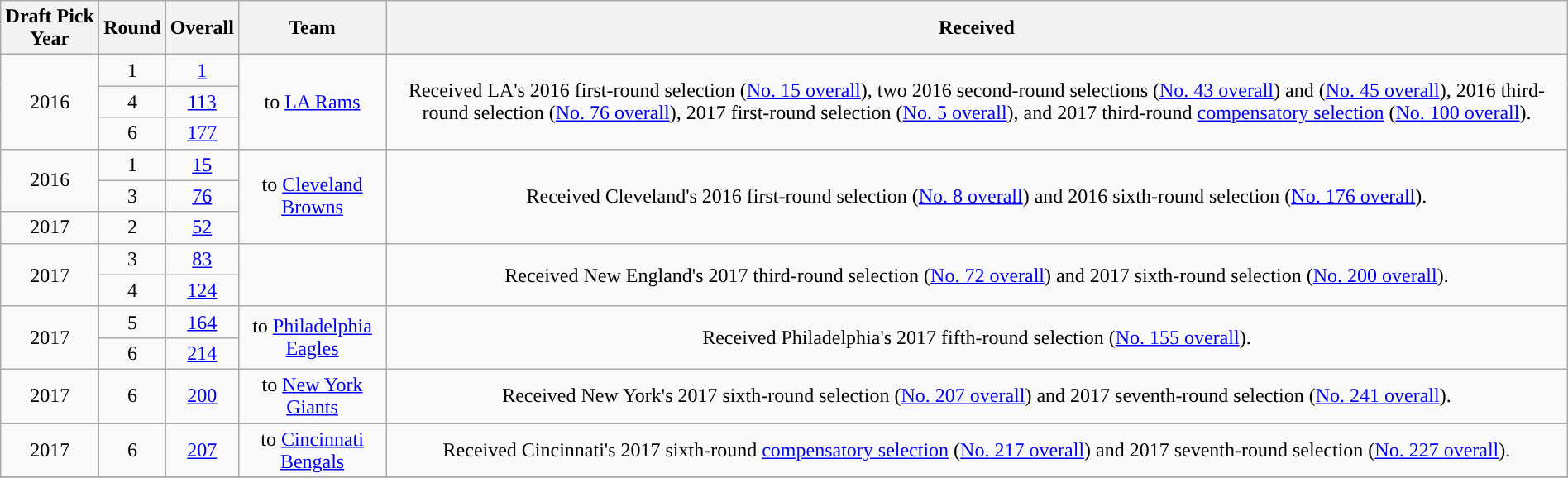<table class="wikitable" style="text-align: center; margin-left: auto; margin-right: auto">
<tr>
<th>Draft Pick Year</th>
<th>Round</th>
<th>Overall</th>
<th>Team</th>
<th>Received</th>
</tr>
<tr>
<td rowspan="3">2016</td>
<td>1</td>
<td><a href='#'>1</a></td>
<td rowspan="3">to <a href='#'>LA Rams</a></td>
<td rowspan="3">Received LA's 2016 first-round selection (<a href='#'>No. 15 overall</a>), two 2016 second-round selections (<a href='#'>No. 43 overall</a>) and (<a href='#'>No. 45 overall</a>), 2016 third-round selection (<a href='#'>No. 76 overall</a>), 2017 first-round selection (<a href='#'>No. 5 overall</a>), and 2017 third-round <a href='#'>compensatory selection</a> (<a href='#'>No. 100 overall</a>).</td>
</tr>
<tr>
<td>4</td>
<td><a href='#'>113</a></td>
</tr>
<tr>
<td>6</td>
<td><a href='#'>177</a></td>
</tr>
<tr>
<td rowspan="2">2016</td>
<td>1</td>
<td><a href='#'>15</a></td>
<td rowspan="3">to <a href='#'>Cleveland Browns</a></td>
<td rowspan="3">Received Cleveland's 2016 first-round selection (<a href='#'>No. 8 overall</a>) and 2016 sixth-round selection (<a href='#'>No. 176 overall</a>).</td>
</tr>
<tr>
<td>3</td>
<td><a href='#'>76</a></td>
</tr>
<tr>
<td>2017</td>
<td>2</td>
<td><a href='#'>52</a></td>
</tr>
<tr>
<td rowspan="2">2017</td>
<td>3</td>
<td><a href='#'>83</a></td>
<td rowspan="2"></td>
<td rowspan="2">Received New England's 2017 third-round selection (<a href='#'>No. 72 overall</a>) and 2017 sixth-round selection (<a href='#'>No. 200 overall</a>).</td>
</tr>
<tr>
<td>4</td>
<td><a href='#'>124</a></td>
</tr>
<tr>
<td rowspan="2">2017</td>
<td>5</td>
<td><a href='#'>164</a></td>
<td rowspan="2">to <a href='#'>Philadelphia Eagles</a></td>
<td rowspan="2">Received Philadelphia's 2017 fifth-round selection (<a href='#'>No. 155 overall</a>).</td>
</tr>
<tr>
<td>6</td>
<td><a href='#'>214</a></td>
</tr>
<tr>
<td>2017</td>
<td>6</td>
<td><a href='#'>200</a></td>
<td>to <a href='#'>New York Giants</a></td>
<td>Received New York's 2017 sixth-round selection (<a href='#'>No. 207 overall</a>) and 2017 seventh-round selection (<a href='#'>No. 241 overall</a>).</td>
</tr>
<tr>
<td>2017</td>
<td>6</td>
<td><a href='#'>207</a></td>
<td>to <a href='#'>Cincinnati Bengals</a></td>
<td>Received Cincinnati's 2017 sixth-round <a href='#'>compensatory selection</a> (<a href='#'>No. 217 overall</a>) and 2017 seventh-round selection (<a href='#'>No. 227 overall</a>).</td>
</tr>
<tr>
</tr>
</table>
